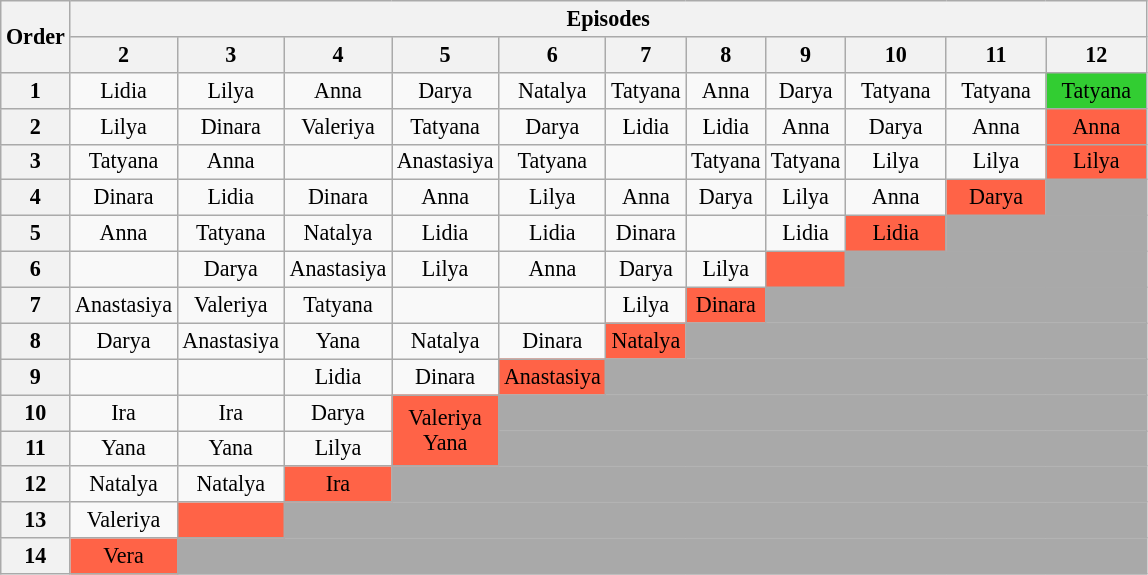<table class="wikitable" style="text-align:center; font-size:92%">
<tr>
<th rowspan=2>Order</th>
<th colspan=12>Episodes</th>
</tr>
<tr>
<th>2</th>
<th>3</th>
<th>4</th>
<th>5</th>
<th>6</th>
<th>7</th>
<th>8</th>
<th>9</th>
<th>10</th>
<th>11</th>
<th>12</th>
</tr>
<tr>
<th>1</th>
<td>Lidia</td>
<td>Lilya</td>
<td>Anna</td>
<td>Darya</td>
<td>Natalya</td>
<td>Tatyana</td>
<td>Anna</td>
<td>Darya</td>
<td>Tatyana</td>
<td>Tatyana</td>
<td bgcolor="limegreen">Tatyana</td>
</tr>
<tr>
<th>2</th>
<td>Lilya</td>
<td>Dinara</td>
<td>Valeriya</td>
<td>Tatyana</td>
<td>Darya</td>
<td>Lidia</td>
<td>Lidia</td>
<td>Anna</td>
<td>Darya</td>
<td>Anna</td>
<td style="background:tomato;">Anna</td>
</tr>
<tr>
<th>3</th>
<td>Tatyana</td>
<td>Anna</td>
<td></td>
<td>Anastasiya</td>
<td>Tatyana</td>
<td></td>
<td>Tatyana</td>
<td>Tatyana</td>
<td>Lilya</td>
<td>Lilya</td>
<td width="60" style="background:tomato;">Lilya</td>
</tr>
<tr>
<th>4</th>
<td>Dinara</td>
<td>Lidia</td>
<td>Dinara</td>
<td>Anna</td>
<td>Lilya</td>
<td>Anna</td>
<td>Darya</td>
<td>Lilya</td>
<td>Anna</td>
<td width="60" style="background:tomato;">Darya</td>
<td style="background:darkgray;"></td>
</tr>
<tr>
<th>5</th>
<td>Anna</td>
<td>Tatyana</td>
<td>Natalya</td>
<td>Lidia</td>
<td>Lidia</td>
<td>Dinara</td>
<td></td>
<td>Lidia</td>
<td width="60" style="background:tomato;">Lidia</td>
<td style="background:darkgray;" colspan="2"></td>
</tr>
<tr>
<th>6</th>
<td></td>
<td>Darya</td>
<td>Anastasiya</td>
<td>Lilya</td>
<td>Anna</td>
<td>Darya</td>
<td>Lilya</td>
<td style="background:tomato;"></td>
<td style="background:darkgray;" colspan="3"></td>
</tr>
<tr>
<th>7</th>
<td>Anastasiya</td>
<td>Valeriya</td>
<td>Tatyana</td>
<td></td>
<td></td>
<td>Lilya</td>
<td style="background:tomato;">Dinara</td>
<td style="background:darkgray;" colspan="4"></td>
</tr>
<tr>
<th>8</th>
<td>Darya</td>
<td>Anastasiya</td>
<td>Yana</td>
<td>Natalya</td>
<td>Dinara</td>
<td style="background:tomato;">Natalya</td>
<td style="background:darkgray;" colspan="5"></td>
</tr>
<tr>
<th>9</th>
<td></td>
<td></td>
<td>Lidia</td>
<td>Dinara</td>
<td style="background:tomato;">Anastasiya</td>
<td style="background:darkgray;" colspan="6"></td>
</tr>
<tr>
<th>10</th>
<td>Ira</td>
<td>Ira</td>
<td>Darya</td>
<td style="background:tomato;" rowspan="2">Valeriya<br>Yana</td>
<td style="background:darkgray;" colspan="7"></td>
</tr>
<tr>
<th>11</th>
<td>Yana</td>
<td>Yana</td>
<td>Lilya</td>
<td style="background:darkgray;" colspan="7"></td>
</tr>
<tr>
<th>12</th>
<td>Natalya</td>
<td>Natalya</td>
<td style="background:tomato;">Ira</td>
<td style="background:darkgray;" colspan="8"></td>
</tr>
<tr>
<th>13</th>
<td>Valeriya</td>
<td style="background:tomato;"></td>
<td style="background:darkgray;" colspan="9"></td>
</tr>
<tr>
<th>14</th>
<td style="background:tomato;">Vera</td>
<td style="background:darkgray;" colspan="10"></td>
</tr>
</table>
